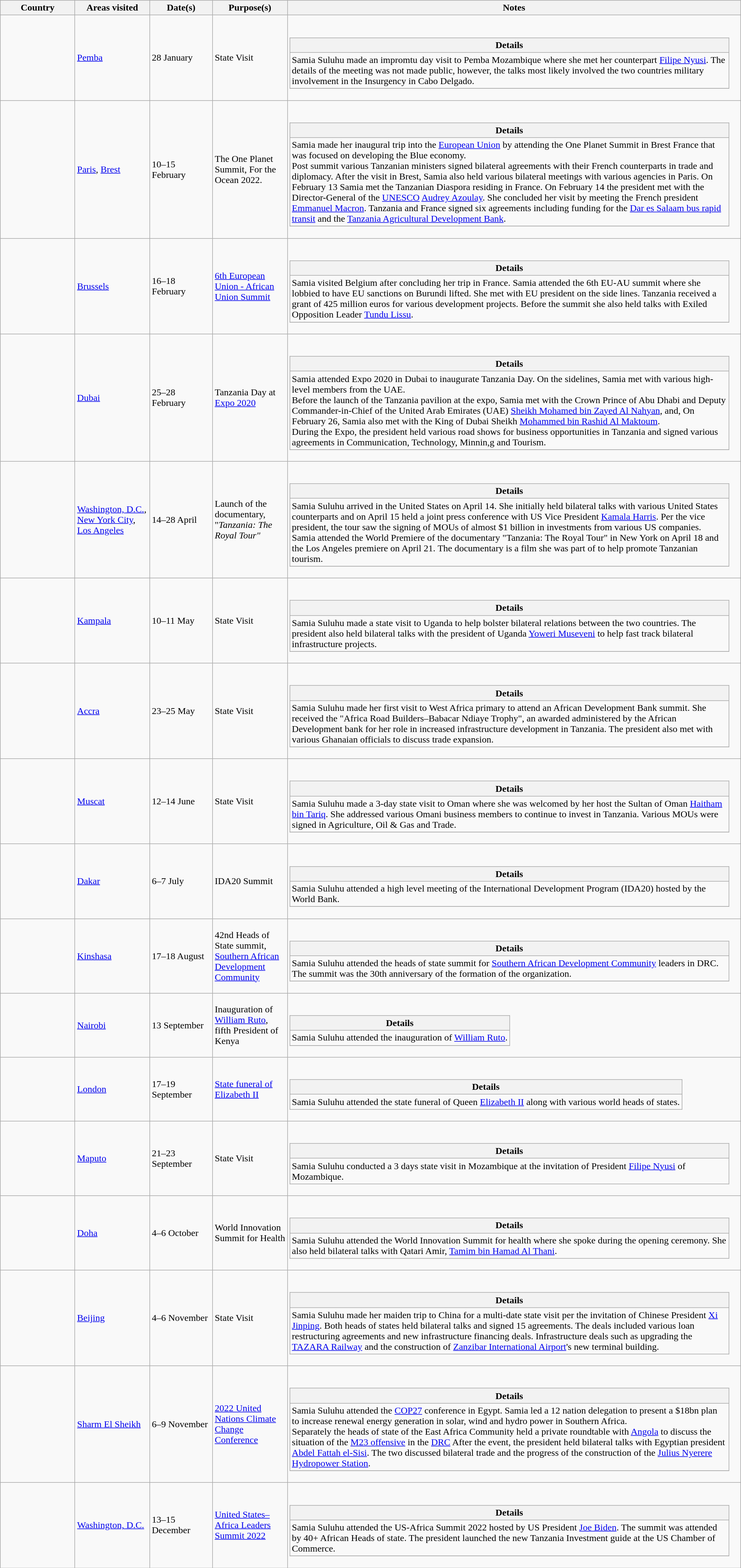<table class="wikitable outercollapse sortable" style="margin: 1em auto 1em auto">
<tr>
<th width="120">Country</th>
<th width="120">Areas visited</th>
<th width="100">Date(s)</th>
<th width="120">Purpose(s)</th>
<th>Notes</th>
</tr>
<tr>
<td></td>
<td><a href='#'>Pemba</a></td>
<td>28 January</td>
<td>State Visit</td>
<td><br><table class="wikitable collapsible innercollapse">
<tr>
<th>Details</th>
</tr>
<tr>
<td>Samia Suluhu made an impromtu day visit to Pemba Mozambique where she met her counterpart <a href='#'>Filipe Nyusi</a>. The details of the meeting was not made public, however, the talks most likely involved the two countries military involvement in the Insurgency in Cabo Delgado.</td>
</tr>
<tr>
</tr>
</table>
</td>
</tr>
<tr>
<td></td>
<td><a href='#'>Paris</a>, <a href='#'>Brest</a></td>
<td>10–15 February</td>
<td>The One Planet Summit, For the Ocean 2022.</td>
<td><br><table class="wikitable collapsible innercollapse">
<tr>
<th>Details</th>
</tr>
<tr>
<td>Samia made her inaugural trip into the <a href='#'>European Union</a> by attending the One Planet Summit in Brest France that was focused on developing the Blue economy.<br>Post summit various Tanzanian ministers signed bilateral agreements with their French counterparts in trade and diplomacy. 
After the visit in Brest, Samia also held various bilateral meetings with various agencies in Paris. On February 13 Samia met the Tanzanian Diaspora residing in France. On February 14 the president met with the Director-General of the <a href='#'>UNESCO</a> <a href='#'>Audrey Azoulay</a>. She concluded her visit by meeting the French president <a href='#'>Emmanuel Macron</a>. Tanzania and France signed six agreements including funding for the <a href='#'>Dar es Salaam bus rapid transit</a> and the <a href='#'>Tanzania Agricultural Development Bank</a>.</td>
</tr>
<tr>
</tr>
</table>
</td>
</tr>
<tr>
<td></td>
<td><a href='#'>Brussels</a></td>
<td>16–18 February</td>
<td><a href='#'>6th European Union - African Union Summit</a></td>
<td><br><table class="wikitable collapsible innercollapse">
<tr>
<th>Details</th>
</tr>
<tr>
<td>Samia visited Belgium after concluding her trip in France. Samia attended the 6th EU-AU summit where she lobbied to have EU sanctions on Burundi lifted. She met with EU president on the side lines. Tanzania received a grant of 425 million euros for various development projects. Before the summit she also held talks with Exiled Opposition Leader <a href='#'>Tundu Lissu</a>.</td>
</tr>
<tr>
</tr>
</table>
</td>
</tr>
<tr>
<td></td>
<td><a href='#'>Dubai</a></td>
<td>25–28 February</td>
<td>Tanzania Day at <a href='#'>Expo 2020</a></td>
<td><br><table class="wikitable collapsible innercollapse">
<tr>
<th>Details</th>
</tr>
<tr>
<td>Samia attended Expo 2020 in Dubai to inaugurate Tanzania Day. On the sidelines, Samia met with various high-level members from the UAE.<br>Before the launch of the Tanzania pavilion at the expo, Samia met with the Crown Prince of Abu Dhabi and Deputy Commander-in-Chief of the United Arab Emirates (UAE)
<a href='#'>Sheikh Mohamed bin Zayed Al Nahyan</a>, and, On February 26, Samia also met with the King of Dubai Sheikh <a href='#'>Mohammed bin Rashid Al Maktoum</a>.<br>During the Expo, the president held various road shows for business opportunities in Tanzania and signed various agreements in Communication, Technology, Minnin,g and Tourism.</td>
</tr>
<tr>
</tr>
</table>
</td>
</tr>
<tr>
<td></td>
<td><a href='#'>Washington, D.C.</a>, <a href='#'>New York City</a>, <a href='#'>Los Angeles</a></td>
<td>14–28 April</td>
<td>Launch of the documentary, "<em>Tanzania: The Royal Tour"</em></td>
<td><br><table class="wikitable collapsible innercollapse">
<tr>
<th>Details</th>
</tr>
<tr>
<td>Samia Suluhu arrived in the United States on April 14. She initially held bilateral talks with various United States counterparts and on April 15 held a joint press conference with US Vice President <a href='#'>Kamala Harris</a>. Per the vice president, the tour saw the signing of MOUs of almost $1 billion in investments from various US companies. Samia attended the World Premiere of the documentary "Tanzania: The Royal Tour" in New York on April 18 and the Los Angeles premiere on April 21. The documentary is a film she was part of to help promote Tanzanian tourism.</td>
</tr>
<tr>
</tr>
</table>
</td>
</tr>
<tr>
<td></td>
<td><a href='#'>Kampala</a></td>
<td>10–11 May</td>
<td>State Visit</td>
<td><br><table class="wikitable collapsible innercollapse">
<tr>
<th>Details</th>
</tr>
<tr>
<td>Samia Suluhu made a state visit to Uganda to help bolster bilateral relations between the two countries. The president also held bilateral talks with the president of Uganda <a href='#'>Yoweri Museveni</a> to help fast track bilateral infrastructure projects.</td>
</tr>
<tr>
</tr>
</table>
</td>
</tr>
<tr>
<td></td>
<td><a href='#'>Accra</a></td>
<td>23–25 May</td>
<td>State Visit</td>
<td><br><table class="wikitable collapsible innercollapse">
<tr>
<th>Details</th>
</tr>
<tr>
<td>Samia Suluhu made her first visit to West Africa primary to attend an African Development Bank summit. She received the "Africa Road Builders–Babacar Ndiaye Trophy", an awarded administered by the African Development bank for her role in increased infrastructure development in Tanzania. The president also met with various Ghanaian officials to discuss trade expansion.</td>
</tr>
<tr>
</tr>
</table>
</td>
</tr>
<tr>
<td></td>
<td><a href='#'>Muscat</a></td>
<td>12–14 June</td>
<td>State Visit</td>
<td><br><table class="wikitable collapsible innercollapse">
<tr>
<th>Details</th>
</tr>
<tr>
<td>Samia Suluhu made a 3-day state visit to Oman where she was welcomed by her host the Sultan of Oman <a href='#'>Haitham bin Tariq</a>. She addressed various Omani business members to continue to invest in Tanzania. Various MOUs were signed in Agriculture, Oil & Gas and Trade.</td>
</tr>
<tr>
</tr>
</table>
</td>
</tr>
<tr>
<td></td>
<td><a href='#'>Dakar</a></td>
<td>6–7 July</td>
<td>IDA20 Summit</td>
<td><br><table class="wikitable collapsible innercollapse">
<tr>
<th>Details</th>
</tr>
<tr>
<td>Samia Suluhu attended a high level meeting of the International Development Program (IDA20) hosted by the World Bank.</td>
</tr>
<tr>
</tr>
</table>
</td>
</tr>
<tr>
<td></td>
<td><a href='#'>Kinshasa</a></td>
<td>17–18 August</td>
<td>42nd Heads of State summit, <a href='#'>Southern African Development Community</a></td>
<td><br><table class="wikitable collapsible innercollapse">
<tr>
<th>Details</th>
</tr>
<tr>
<td>Samia Suluhu attended the heads of state summit for <a href='#'>Southern African Development Community</a> leaders in DRC. The summit was the 30th anniversary of the formation of the organization.</td>
</tr>
<tr>
</tr>
</table>
</td>
</tr>
<tr>
<td></td>
<td><a href='#'>Nairobi</a></td>
<td>13 September</td>
<td>Inauguration of <a href='#'>William Ruto</a>, fifth President of Kenya</td>
<td><br><table class="wikitable collapsible innercollapse">
<tr>
<th>Details</th>
</tr>
<tr>
<td>Samia Suluhu attended the inauguration of <a href='#'>William Ruto</a>.</td>
</tr>
<tr>
</tr>
</table>
</td>
</tr>
<tr>
<td></td>
<td><a href='#'>London</a></td>
<td>17–19 September</td>
<td><a href='#'>State funeral of Elizabeth II</a></td>
<td><br><table class="wikitable collapsible innercollapse">
<tr>
<th>Details</th>
</tr>
<tr>
<td>Samia Suluhu attended the state funeral of Queen <a href='#'>Elizabeth II</a> along with various world heads of states.</td>
</tr>
</table>
</td>
</tr>
<tr>
<td></td>
<td><a href='#'>Maputo</a></td>
<td>21–23 September</td>
<td>State Visit</td>
<td><br><table class="wikitable collapsible innercollapse">
<tr>
<th>Details</th>
</tr>
<tr>
<td>Samia Suluhu conducted a 3 days state visit in Mozambique at the invitation of President <a href='#'>Filipe Nyusi</a> of Mozambique.</td>
</tr>
</table>
</td>
</tr>
<tr>
<td></td>
<td><a href='#'>Doha</a></td>
<td>4–6 October</td>
<td>World Innovation Summit for Health</td>
<td><br><table class="wikitable collapsible innercollapse">
<tr>
<th>Details</th>
</tr>
<tr>
<td>Samia Suluhu attended the World Innovation Summit for health where she spoke during the opening ceremony. She also held bilateral talks with Qatari Amir, <a href='#'>Tamim bin Hamad Al Thani</a>.</td>
</tr>
</table>
</td>
</tr>
<tr>
<td></td>
<td><a href='#'>Beijing</a></td>
<td>4–6 November</td>
<td>State Visit</td>
<td><br><table class="wikitable collapsible innercollapse">
<tr>
<th>Details</th>
</tr>
<tr>
<td>Samia Suluhu made her maiden trip to China for a multi-date state visit per the invitation of Chinese President <a href='#'>Xi Jinping</a>. Both heads of states held bilateral talks and signed 15 agreements. The deals included various loan restructuring agreements and new infrastructure financing deals. Infrastructure deals such as upgrading the <a href='#'>TAZARA Railway</a> and the construction of <a href='#'>Zanzibar International Airport</a>'s new terminal building.</td>
</tr>
</table>
</td>
</tr>
<tr>
<td></td>
<td><a href='#'>Sharm El Sheikh</a></td>
<td>6–9 November</td>
<td><a href='#'>2022 United Nations Climate Change Conference</a></td>
<td><br><table class="wikitable collapsible innercollapse">
<tr>
<th>Details</th>
</tr>
<tr>
<td>Samia Suluhu attended the <a href='#'>COP27</a> conference in Egypt. Samia led a 12 nation delegation to present a $18bn plan to increase renewal energy generation in solar, wind and hydro power in Southern Africa.<br>Separately the heads of state of the East Africa Community held a private roundtable with <a href='#'>Angola</a> to discuss the situation of the <a href='#'>M23 offensive</a> in the <a href='#'>DRC</a>
After the event, the president held bilateral talks with Egyptian president <a href='#'>Abdel Fattah el-Sisi</a>. The two discussed bilateral trade and the progress of the construction of the <a href='#'>Julius Nyerere Hydropower Station</a>.</td>
</tr>
<tr>
</tr>
</table>
</td>
</tr>
<tr>
<td></td>
<td><a href='#'>Washington, D.C.</a></td>
<td>13–15 December</td>
<td><a href='#'>United States–Africa Leaders Summit 2022</a></td>
<td><br><table class="wikitable collapsible innercollapse">
<tr>
<th>Details</th>
</tr>
<tr>
<td>Samia Suluhu attended the US-Africa Summit 2022 hosted by US President <a href='#'>Joe Biden</a>. The summit was attended by 40+ African Heads of state. The president launched the new Tanzania Investment guide at the US Chamber of Commerce.</td>
</tr>
<tr>
</tr>
</table>
</td>
</tr>
</table>
